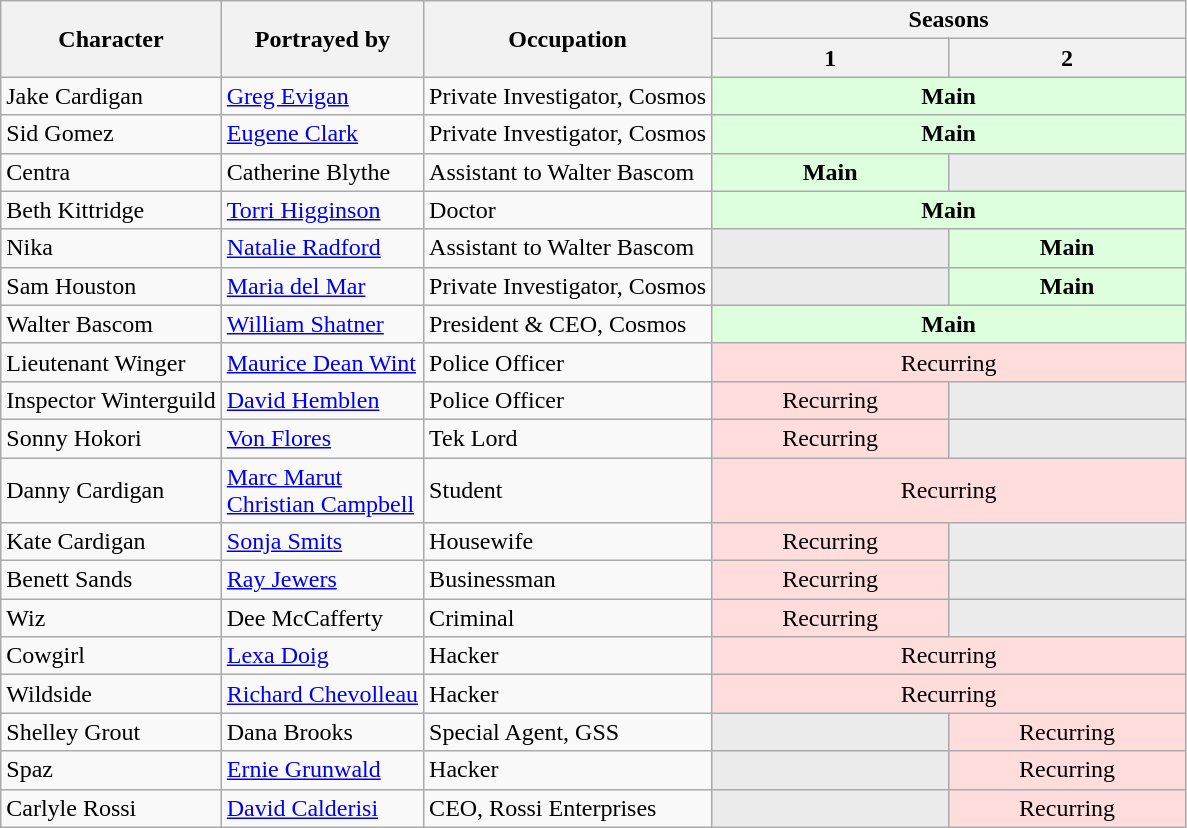<table class="wikitable">
<tr>
<th rowspan="2">Character</th>
<th rowspan="2">Portrayed by</th>
<th rowspan="2">Occupation</th>
<th colspan="2">Seasons</th>
</tr>
<tr>
<th width="20%">1</th>
<th width="20%">2</th>
</tr>
<tr>
<td>Jake Cardigan</td>
<td><a href='#'>Greg Evigan</a></td>
<td>Private Investigator, Cosmos</td>
<td style="background: #ddffdd" colspan="2" align="center"><strong>Main</strong></td>
</tr>
<tr>
<td>Sid Gomez</td>
<td><a href='#'>Eugene Clark</a></td>
<td>Private Investigator, Cosmos</td>
<td style="background: #ddffdd" colspan="2" align="center"><strong>Main</strong></td>
</tr>
<tr>
<td>Centra</td>
<td>Catherine Blythe</td>
<td>Assistant to Walter Bascom</td>
<td style="background: #ddffdd" colspan="1" align="center"><strong>Main</strong></td>
<td colspan="1" style="background:#ececec; color:gray; vertical-align:middle; text-align:center;" class="table-na"></td>
</tr>
<tr>
<td>Beth Kittridge</td>
<td><a href='#'>Torri Higginson</a></td>
<td>Doctor</td>
<td style="background: #ddffdd" colspan="2" align="center"><strong>Main</strong></td>
</tr>
<tr>
<td>Nika</td>
<td><a href='#'>Natalie Radford</a></td>
<td>Assistant to Walter Bascom</td>
<td colspan="1" style="background:#ececec; color:gray; vertical-align:middle; text-align:center;" class="table-na"></td>
<td style="background: #ddffdd" colspan="2" align="center"><strong>Main</strong></td>
</tr>
<tr>
<td>Sam Houston</td>
<td><a href='#'>Maria del Mar</a></td>
<td>Private Investigator, Cosmos</td>
<td colspan="1" style="background:#ececec; color:gray; vertical-align:middle; text-align:center;" class="table-na"></td>
<td style="background: #ddffdd" colspan="2" align="center"><strong>Main</strong></td>
</tr>
<tr>
<td>Walter Bascom</td>
<td><a href='#'>William Shatner</a></td>
<td>President & CEO, Cosmos</td>
<td style="background: #ddffdd" colspan="2" align="center"><strong>Main</strong></td>
</tr>
<tr>
<td>Lieutenant Winger</td>
<td><a href='#'>Maurice Dean Wint</a></td>
<td>Police Officer</td>
<td style="background: #ffdddd" colspan="2" align="center">Recurring</td>
</tr>
<tr>
<td>Inspector Winterguild</td>
<td><a href='#'>David Hemblen</a></td>
<td>Police Officer</td>
<td style="background: #ffdddd" colspan="1" align="center">Recurring</td>
<td colspan="1" style="background:#ececec; color:gray; vertical-align:middle; text-align:center;" class="table-na"></td>
</tr>
<tr>
<td>Sonny Hokori</td>
<td><a href='#'>Von Flores</a></td>
<td>Tek Lord</td>
<td style="background: #ffdddd" colspan="1" align="center">Recurring</td>
<td colspan="1" style="background:#ececec; color:gray; vertical-align:middle; text-align:center;" class="table-na"></td>
</tr>
<tr>
<td>Danny Cardigan</td>
<td><a href='#'>Marc Marut</a><br><a href='#'>Christian Campbell</a></td>
<td>Student</td>
<td style="background: #ffdddd" colspan="2" align="center">Recurring</td>
</tr>
<tr>
<td>Kate Cardigan</td>
<td><a href='#'>Sonja Smits</a></td>
<td>Housewife</td>
<td style="background: #ffdddd" colspan="1" align="center">Recurring</td>
<td colspan="1" style="background:#ececec; color:gray; vertical-align:middle; text-align:center;" class="table-na"></td>
</tr>
<tr>
<td>Benett Sands</td>
<td><a href='#'>Ray Jewers</a></td>
<td>Businessman</td>
<td style="background: #ffdddd" colspan="1" align="center">Recurring</td>
<td colspan="1" style="background:#ececec; color:gray; vertical-align:middle; text-align:center;" class="table-na"></td>
</tr>
<tr>
<td>Wiz</td>
<td>Dee McCafferty</td>
<td>Criminal</td>
<td style="background: #ffdddd" colspan="1" align="center">Recurring</td>
<td colspan="1" style="background:#ececec; color:gray; vertical-align:middle; text-align:center;" class="table-na"></td>
</tr>
<tr>
<td>Cowgirl</td>
<td><a href='#'>Lexa Doig</a></td>
<td>Hacker</td>
<td style="background: #ffdddd" colspan="2" align="center">Recurring</td>
</tr>
<tr>
<td>Wildside</td>
<td><a href='#'>Richard Chevolleau</a></td>
<td>Hacker</td>
<td style="background: #ffdddd" colspan="2" align="center">Recurring</td>
</tr>
<tr>
<td>Shelley Grout</td>
<td>Dana Brooks</td>
<td>Special Agent, GSS</td>
<td colspan="1" style="background:#ececec; color:gray; vertical-align:middle; text-align:center;" class="table-na"></td>
<td style="background: #ffdddd" colspan="1" align="center">Recurring</td>
</tr>
<tr>
<td>Spaz</td>
<td><a href='#'>Ernie Grunwald</a></td>
<td>Hacker</td>
<td colspan="1" style="background:#ececec; color:gray; vertical-align:middle; text-align:center;" class="table-na"></td>
<td style="background: #ffdddd" colspan="1" align="center">Recurring</td>
</tr>
<tr>
<td>Carlyle Rossi</td>
<td><a href='#'>David Calderisi</a></td>
<td>CEO, Rossi Enterprises</td>
<td colspan="1" style="background:#ececec; color:gray; vertical-align:middle; text-align:center;" class="table-na"></td>
<td style="background: #ffdddd" colspan="1" align="center">Recurring</td>
</tr>
</table>
